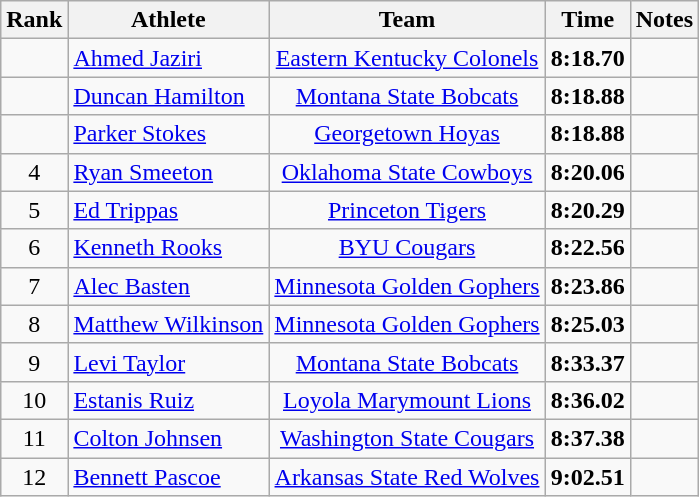<table class="wikitable sortable" style="text-align:center">
<tr>
<th>Rank</th>
<th>Athlete</th>
<th>Team</th>
<th>Time</th>
<th>Notes</th>
</tr>
<tr>
<td></td>
<td align="left"> <a href='#'>Ahmed Jaziri</a></td>
<td><a href='#'>Eastern Kentucky Colonels</a></td>
<td><strong>8:18.70</strong></td>
<td></td>
</tr>
<tr>
<td></td>
<td align="left"> <a href='#'>Duncan Hamilton</a></td>
<td><a href='#'>Montana State Bobcats</a></td>
<td><strong>8:18.88</strong></td>
<td></td>
</tr>
<tr>
<td></td>
<td align="left"> <a href='#'>Parker Stokes</a></td>
<td><a href='#'>Georgetown Hoyas</a></td>
<td><strong>8:18.88</strong></td>
<td></td>
</tr>
<tr>
<td>4</td>
<td align=left> <a href='#'>Ryan Smeeton</a></td>
<td><a href='#'>Oklahoma State Cowboys</a></td>
<td><strong>8:20.06</strong></td>
<td></td>
</tr>
<tr>
<td>5</td>
<td align=left> <a href='#'>Ed Trippas</a></td>
<td><a href='#'>Princeton Tigers</a></td>
<td><strong>8:20.29</strong></td>
<td></td>
</tr>
<tr>
<td>6</td>
<td align=left> <a href='#'>Kenneth Rooks</a></td>
<td><a href='#'>BYU Cougars</a></td>
<td><strong>8:22.56</strong></td>
<td></td>
</tr>
<tr>
<td>7</td>
<td align=left> <a href='#'>Alec Basten</a></td>
<td><a href='#'>Minnesota Golden Gophers</a></td>
<td><strong>8:23.86</strong></td>
<td></td>
</tr>
<tr>
<td>8</td>
<td align=left> <a href='#'>Matthew Wilkinson</a></td>
<td><a href='#'>Minnesota Golden Gophers</a></td>
<td><strong>8:25.03</strong></td>
<td></td>
</tr>
<tr>
<td>9</td>
<td align=left> <a href='#'>Levi Taylor</a></td>
<td><a href='#'>Montana State Bobcats</a></td>
<td><strong>8:33.37</strong></td>
<td></td>
</tr>
<tr>
<td>10</td>
<td align=left> <a href='#'>Estanis Ruiz</a></td>
<td><a href='#'>Loyola Marymount Lions</a></td>
<td><strong>8:36.02</strong></td>
<td></td>
</tr>
<tr>
<td>11</td>
<td align=left> <a href='#'>Colton Johnsen</a></td>
<td><a href='#'>Washington State Cougars</a></td>
<td><strong>8:37.38</strong></td>
<td></td>
</tr>
<tr>
<td>12</td>
<td align=left> <a href='#'>Bennett Pascoe</a></td>
<td><a href='#'>Arkansas State Red Wolves</a></td>
<td><strong>9:02.51</strong></td>
<td></td>
</tr>
</table>
